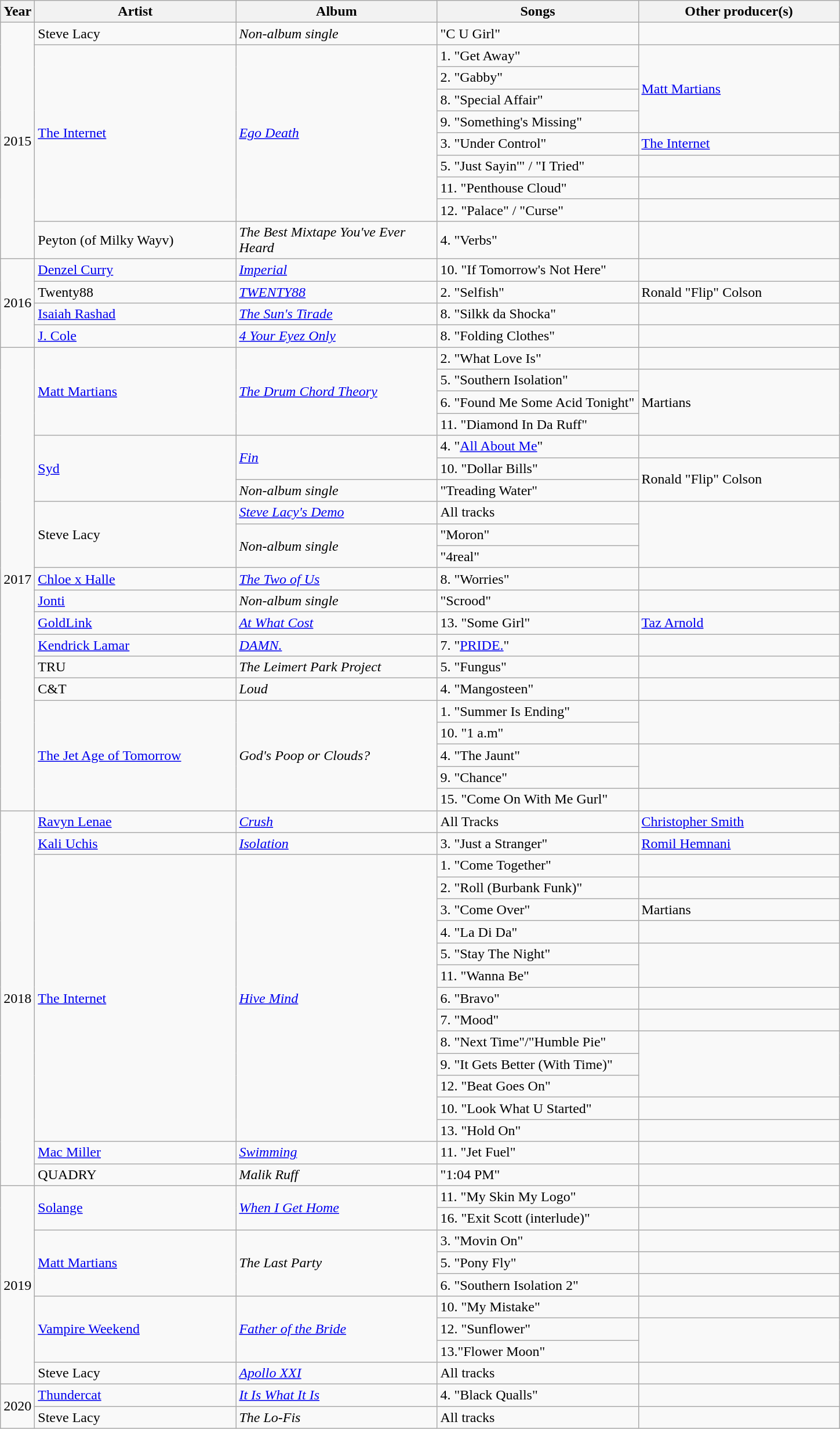<table class="wikitable" style="text=align:center;">
<tr>
<th scope="col" style="width:2em;">Year</th>
<th scope="col" style="width:14em;">Artist</th>
<th scope="col" style="width:14em;">Album</th>
<th scope="col" style="width:14em;">Songs</th>
<th scope="col" style="width:14em;">Other producer(s)</th>
</tr>
<tr>
<td rowspan="10">2015</td>
<td>Steve Lacy</td>
<td><em>Non-album single</em></td>
<td>"C U Girl"</td>
<td></td>
</tr>
<tr>
<td rowspan="8"><a href='#'>The Internet</a></td>
<td rowspan="8"><em><a href='#'>Ego Death</a></em></td>
<td>1. "Get Away"</td>
<td rowspan="4"><a href='#'>Matt Martians</a></td>
</tr>
<tr>
<td>2. "Gabby" </td>
</tr>
<tr>
<td>8. "Special Affair"</td>
</tr>
<tr>
<td>9. "Something's Missing"</td>
</tr>
<tr>
<td>3. "Under Control"</td>
<td><a href='#'>The Internet</a></td>
</tr>
<tr>
<td>5. "Just Sayin'" / "I Tried"</td>
<td></td>
</tr>
<tr>
<td>11. "Penthouse Cloud"</td>
<td></td>
</tr>
<tr>
<td>12. "Palace" / "Curse" </td>
<td></td>
</tr>
<tr>
<td>Peyton (of Milky Wayv)</td>
<td><em>The Best Mixtape You've Ever Heard</em></td>
<td>4. "Verbs"</td>
<td></td>
</tr>
<tr>
<td rowspan="4">2016</td>
<td><a href='#'>Denzel Curry</a></td>
<td><em><a href='#'>Imperial</a></em></td>
<td>10. "If Tomorrow's Not Here" </td>
<td></td>
</tr>
<tr>
<td>Twenty88</td>
<td><em><a href='#'>TWENTY88</a></em></td>
<td>2. "Selfish"</td>
<td>Ronald "Flip" Colson</td>
</tr>
<tr>
<td><a href='#'>Isaiah Rashad</a></td>
<td><em><a href='#'>The Sun's Tirade</a></em></td>
<td>8. "Silkk da Shocka" </td>
<td></td>
</tr>
<tr>
<td><a href='#'>J. Cole</a></td>
<td><em><a href='#'>4 Your Eyez Only</a></em></td>
<td>8. "Folding Clothes"</td>
<td></td>
</tr>
<tr>
<td rowspan="21">2017</td>
<td rowspan="4"><a href='#'>Matt Martians</a></td>
<td rowspan="4"><em><a href='#'>The Drum Chord Theory</a></em></td>
<td>2. "What Love Is"</td>
<td></td>
</tr>
<tr>
<td>5. "Southern Isolation"</td>
<td rowspan="3">Martians</td>
</tr>
<tr>
<td>6. "Found Me Some Acid Tonight" </td>
</tr>
<tr>
<td>11. "Diamond In Da Ruff"</td>
</tr>
<tr>
<td rowspan="3"><a href='#'>Syd</a></td>
<td rowspan="2"><em><a href='#'>Fin</a></em></td>
<td>4. "<a href='#'>All About Me</a>"</td>
<td></td>
</tr>
<tr>
<td>10. "Dollar Bills" </td>
<td rowspan="2">Ronald "Flip" Colson</td>
</tr>
<tr>
<td><em>Non-album single</em></td>
<td>"Treading Water"</td>
</tr>
<tr>
<td rowspan = "3">Steve Lacy</td>
<td><em><a href='#'>Steve Lacy's Demo</a></em></td>
<td>All tracks</td>
<td rowspan="3"></td>
</tr>
<tr>
<td rowspan="2"><em>Non-album single</em></td>
<td>"Moron"</td>
</tr>
<tr>
<td>"4real"</td>
</tr>
<tr>
<td><a href='#'>Chloe x Halle</a></td>
<td><em><a href='#'>The Two of Us</a></em></td>
<td>8. "Worries"</td>
<td></td>
</tr>
<tr>
<td><a href='#'>Jonti</a></td>
<td><em>Non-album single</em></td>
<td>"Scrood" </td>
<td></td>
</tr>
<tr>
<td><a href='#'>GoldLink</a></td>
<td><em><a href='#'>At What Cost</a></em></td>
<td>13. "Some Girl" </td>
<td><a href='#'>Taz Arnold</a></td>
</tr>
<tr>
<td><a href='#'>Kendrick Lamar</a></td>
<td><em><a href='#'>DAMN.</a></em></td>
<td>7. "<a href='#'>PRIDE.</a>"</td>
<td></td>
</tr>
<tr>
<td>TRU</td>
<td><em>The Leimert Park Project</em></td>
<td>5. "Fungus" </td>
<td></td>
</tr>
<tr>
<td>C&T</td>
<td><em>Loud</em></td>
<td>4. "Mangosteen" </td>
<td></td>
</tr>
<tr>
<td rowspan="5"><a href='#'>The Jet Age of Tomorrow</a></td>
<td rowspan="5"><em>God's Poop or Clouds?</em></td>
<td>1. "Summer Is Ending"</td>
<td rowspan="2"></td>
</tr>
<tr>
<td>10. "1 a.m"</td>
</tr>
<tr>
<td>4. "The Jaunt"</td>
<td rowspan="2"></td>
</tr>
<tr>
<td>9. "Chance" </td>
</tr>
<tr>
<td>15. "Come On With Me Gurl"</td>
<td></td>
</tr>
<tr>
<td rowspan="17">2018</td>
<td><a href='#'>Ravyn Lenae</a></td>
<td><em><a href='#'>Crush</a></em></td>
<td>All Tracks </td>
<td> <a href='#'>Christopher Smith</a></td>
</tr>
<tr>
<td><a href='#'>Kali Uchis</a></td>
<td><em><a href='#'>Isolation</a></em></td>
<td>3. "Just a Stranger" </td>
<td><a href='#'>Romil Hemnani</a></td>
</tr>
<tr>
<td rowspan="13"><a href='#'>The Internet</a></td>
<td rowspan="13"><em><a href='#'>Hive Mind</a></em></td>
<td>1. "Come Together"</td>
<td></td>
</tr>
<tr>
<td>2. "Roll (Burbank Funk)"</td>
<td></td>
</tr>
<tr>
<td>3. "Come Over"</td>
<td>Martians</td>
</tr>
<tr>
<td>4. "La Di Da"</td>
<td></td>
</tr>
<tr>
<td>5. "Stay The Night"</td>
<td rowspan="2"></td>
</tr>
<tr>
<td>11. "Wanna Be"</td>
</tr>
<tr>
<td>6. "Bravo"</td>
<td></td>
</tr>
<tr>
<td>7. "Mood"</td>
<td></td>
</tr>
<tr>
<td>8. "Next Time"/"Humble Pie"</td>
<td rowspan="3"></td>
</tr>
<tr>
<td>9. "It Gets Better (With Time)"</td>
</tr>
<tr>
<td>12. "Beat Goes On"</td>
</tr>
<tr>
<td>10. "Look What U Started"</td>
<td></td>
</tr>
<tr>
<td>13. "Hold On"</td>
<td></td>
</tr>
<tr>
<td><a href='#'>Mac Miller</a></td>
<td><em><a href='#'>Swimming</a></em></td>
<td>11. "Jet Fuel"</td>
<td></td>
</tr>
<tr>
<td>QUADRY</td>
<td><em>Malik Ruff</em></td>
<td>"1:04 PM"</td>
<td></td>
</tr>
<tr>
<td rowspan="9">2019</td>
<td rowspan="2"><a href='#'>Solange</a></td>
<td rowspan="2"><em><a href='#'>When I Get Home</a></em></td>
<td>11. "My Skin My Logo"</td>
<td></td>
</tr>
<tr>
<td>16. "Exit Scott (interlude)"</td>
<td></td>
</tr>
<tr>
<td rowspan="3"><a href='#'>Matt Martians</a></td>
<td rowspan="3"><em>The Last Party</em></td>
<td>3. "Movin On"</td>
<td></td>
</tr>
<tr>
<td>5. "Pony Fly" </td>
<td></td>
</tr>
<tr>
<td>6. "Southern Isolation 2"</td>
<td></td>
</tr>
<tr>
<td rowspan="3"><a href='#'>Vampire Weekend</a></td>
<td rowspan="3"><em><a href='#'>Father of the Bride</a></em></td>
<td>10. "My Mistake"</td>
<td></td>
</tr>
<tr>
<td>12. "Sunflower" </td>
<td rowspan="2"></td>
</tr>
<tr>
<td>13."Flower Moon" </td>
</tr>
<tr>
<td>Steve Lacy</td>
<td><em><a href='#'>Apollo XXI</a></em></td>
<td>All tracks</td>
<td></td>
</tr>
<tr>
<td rowspan="2">2020</td>
<td><a href='#'>Thundercat</a></td>
<td><em><a href='#'>It Is What It Is</a></em></td>
<td>4. "Black Qualls" </td>
<td></td>
</tr>
<tr>
<td>Steve Lacy</td>
<td><em>The Lo-Fis</em></td>
<td>All tracks</td>
<td></td>
</tr>
</table>
